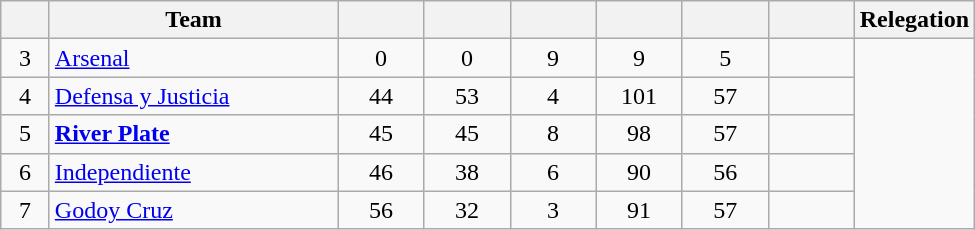<table class="wikitable sortable" style="text-align: center;">
<tr>
<th width=25></th>
<th width=185>Team</th>
<th width=50></th>
<th width=50></th>
<th width=50></th>
<th width=50></th>
<th width=50></th>
<th width=50></th>
<th>Relegation</th>
</tr>
<tr>
<td>3</td>
<td align="left"><a href='#'>Arsenal</a></td>
<td>0</td>
<td>0</td>
<td>9</td>
<td>9</td>
<td>5</td>
<td><strong></strong></td>
</tr>
<tr>
<td>4</td>
<td align="left"><a href='#'>Defensa y Justicia</a></td>
<td>44</td>
<td>53</td>
<td>4</td>
<td>101</td>
<td>57</td>
<td><strong></strong></td>
</tr>
<tr>
<td>5</td>
<td align="left"><strong><a href='#'>River Plate</a></strong></td>
<td>45</td>
<td>45</td>
<td>8</td>
<td>98</td>
<td>57</td>
<td><strong></strong></td>
</tr>
<tr>
<td>6</td>
<td align="left"><a href='#'>Independiente</a></td>
<td>46</td>
<td>38</td>
<td>6</td>
<td>90</td>
<td>56</td>
<td><strong></strong></td>
</tr>
<tr>
<td>7</td>
<td align="left"><a href='#'>Godoy Cruz</a></td>
<td>56</td>
<td>32</td>
<td>3</td>
<td>91</td>
<td>57</td>
<td><strong></strong></td>
</tr>
</table>
